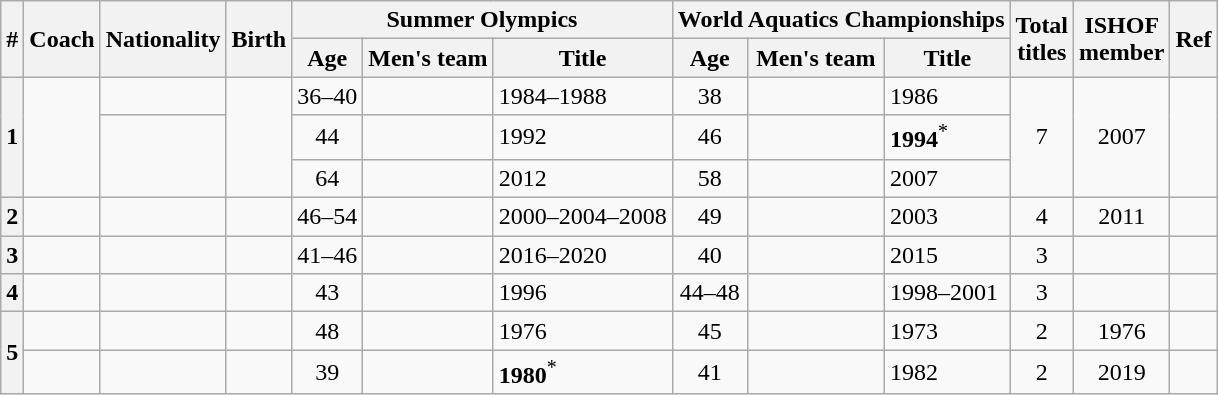<table class="wikitable sortable sticky-header-multi" style="text-align: center; font-size: 100%; margin-left: 0em;">
<tr>
<th scope="col" rowspan="2">#</th>
<th scope="col" rowspan="2">Coach</th>
<th scope="col" rowspan="2">Nationality</th>
<th scope="col" rowspan="2">Birth</th>
<th scope="colgroup" colspan="3">Summer Olympics</th>
<th scope="colgroup" colspan="3">World Aquatics Championships</th>
<th scope="col" rowspan="2">Total<br>titles</th>
<th scope="col" rowspan="2">ISHOF<br>member</th>
<th scope="col" rowspan="2" class="unsortable">Ref</th>
</tr>
<tr>
<th scope="col">Age</th>
<th scope="col">Men's team</th>
<th scope="col">Title</th>
<th scope="col">Age</th>
<th scope="col">Men's team</th>
<th scope="col">Title</th>
</tr>
<tr>
<th scope="rowgroup" rowspan="3">1</th>
<td rowspan="3" style="text-align: left;"></td>
<td style="text-align: left;"></td>
<td rowspan="3"></td>
<td>36–40</td>
<td style="text-align: left;"></td>
<td style="text-align: left;">1984–1988</td>
<td>38</td>
<td style="text-align: left;"></td>
<td style="text-align: left;">1986</td>
<td rowspan="3">7</td>
<td rowspan="3">2007</td>
<td rowspan="3"><br><br></td>
</tr>
<tr>
<td rowspan="2" style="text-align: left;"></td>
<td>44</td>
<td style="text-align: left;"></td>
<td style="text-align: left;">1992</td>
<td>46</td>
<td style="text-align: left;"></td>
<td style="text-align: left;"><strong>1994</strong><sup>*</sup></td>
</tr>
<tr>
<td>64</td>
<td style="text-align: left;"></td>
<td style="text-align: left;">2012</td>
<td>58</td>
<td style="text-align: left;"></td>
<td style="text-align: left;">2007</td>
</tr>
<tr>
<th scope="row">2</th>
<td style="text-align: left;"></td>
<td style="text-align: left;"></td>
<td></td>
<td>46–54</td>
<td style="text-align: left;"></td>
<td style="text-align: left;">2000–2004–2008</td>
<td>49</td>
<td style="text-align: left;"></td>
<td style="text-align: left;">2003</td>
<td>4</td>
<td>2011</td>
<td></td>
</tr>
<tr>
<th scope="row">3</th>
<td style="text-align: left;"></td>
<td style="text-align: left;"></td>
<td></td>
<td>41–46</td>
<td style="text-align: left;"></td>
<td style="text-align: left;">2016–2020</td>
<td>40</td>
<td style="text-align: left;"></td>
<td style="text-align: left;">2015</td>
<td>3</td>
<td></td>
<td></td>
</tr>
<tr>
<th scope="row">4</th>
<td style="text-align: left;"></td>
<td style="text-align: left;"></td>
<td></td>
<td>43</td>
<td style="text-align: left;"></td>
<td style="text-align: left;">1996</td>
<td>44–48</td>
<td style="text-align: left;"></td>
<td style="text-align: left;">1998–2001</td>
<td>3</td>
<td></td>
<td></td>
</tr>
<tr>
<th scope="rowgroup" rowspan="2">5</th>
<td style="text-align: left;"></td>
<td style="text-align: left;"></td>
<td></td>
<td>48</td>
<td style="text-align: left;"></td>
<td style="text-align: left;">1976</td>
<td>45</td>
<td style="text-align: left;"></td>
<td style="text-align: left;">1973</td>
<td>2</td>
<td>1976</td>
<td></td>
</tr>
<tr>
<td style="text-align: left;"></td>
<td style="text-align: left;"></td>
<td></td>
<td>39</td>
<td style="text-align: left;"></td>
<td style="text-align: left;"><strong>1980</strong><sup>*</sup></td>
<td>41</td>
<td style="text-align: left;"></td>
<td style="text-align: left;">1982</td>
<td>2</td>
<td>2019</td>
<td></td>
</tr>
</table>
